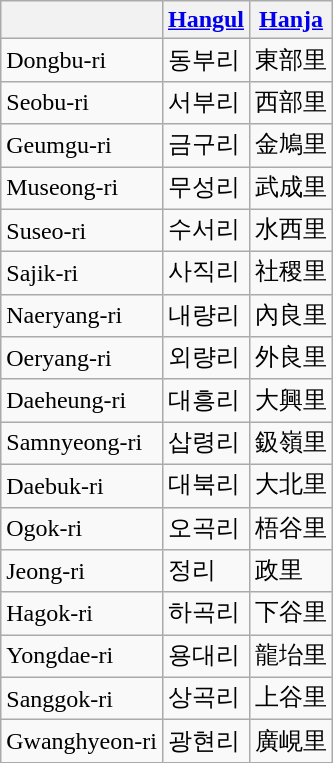<table class="wikitable">
<tr>
<th></th>
<th><a href='#'>Hangul</a></th>
<th><a href='#'>Hanja</a></th>
</tr>
<tr>
<td>Dongbu-ri</td>
<td>동부리</td>
<td>東部里</td>
</tr>
<tr>
<td>Seobu-ri</td>
<td>서부리</td>
<td>西部里</td>
</tr>
<tr>
<td>Geumgu-ri</td>
<td>금구리</td>
<td>金鳩里</td>
</tr>
<tr>
<td>Museong-ri</td>
<td>무성리</td>
<td>武成里</td>
</tr>
<tr>
<td>Suseo-ri</td>
<td>수서리</td>
<td>水西里</td>
</tr>
<tr>
<td>Sajik-ri</td>
<td>사직리</td>
<td>社稷里</td>
</tr>
<tr>
<td>Naeryang-ri</td>
<td>내량리</td>
<td>內良里</td>
</tr>
<tr>
<td>Oeryang-ri</td>
<td>외량리</td>
<td>外良里</td>
</tr>
<tr>
<td>Daeheung-ri</td>
<td>대흥리</td>
<td>大興里</td>
</tr>
<tr>
<td>Samnyeong-ri</td>
<td>삽령리</td>
<td>鈒嶺里</td>
</tr>
<tr>
<td>Daebuk-ri</td>
<td>대북리</td>
<td>大北里</td>
</tr>
<tr>
<td>Ogok-ri</td>
<td>오곡리</td>
<td>梧谷里</td>
</tr>
<tr>
<td>Jeong-ri</td>
<td>정리</td>
<td>政里</td>
</tr>
<tr>
<td>Hagok-ri</td>
<td>하곡리</td>
<td>下谷里</td>
</tr>
<tr>
<td>Yongdae-ri</td>
<td>용대리</td>
<td>龍坮里</td>
</tr>
<tr>
<td>Sanggok-ri</td>
<td>상곡리</td>
<td>上谷里</td>
</tr>
<tr>
<td>Gwanghyeon-ri</td>
<td>광현리</td>
<td>廣峴里</td>
</tr>
</table>
